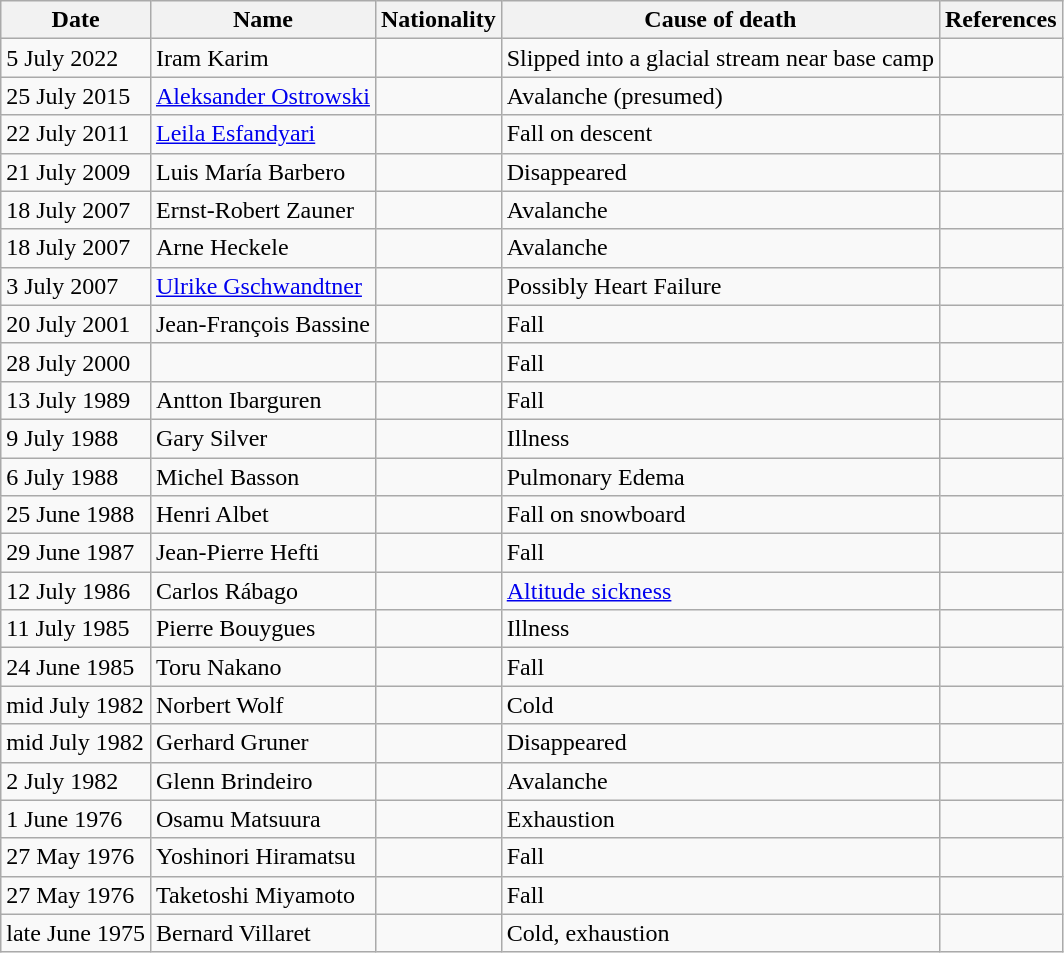<table class="wikitable sortable mw-collapsible">
<tr>
<th>Date</th>
<th>Name</th>
<th>Nationality</th>
<th>Cause of death</th>
<th>References</th>
</tr>
<tr>
<td>5 July 2022</td>
<td>Iram Karim</td>
<td></td>
<td>Slipped into a glacial stream near base camp</td>
<td></td>
</tr>
<tr>
<td>25 July 2015</td>
<td><a href='#'>Aleksander Ostrowski</a></td>
<td></td>
<td>Avalanche (presumed)</td>
<td></td>
</tr>
<tr>
<td>22 July 2011</td>
<td><a href='#'>Leila Esfandyari</a></td>
<td></td>
<td>Fall on descent</td>
<td></td>
</tr>
<tr>
<td>21 July 2009</td>
<td>Luis María Barbero</td>
<td></td>
<td>Disappeared</td>
<td></td>
</tr>
<tr>
<td>18 July 2007</td>
<td>Ernst-Robert Zauner</td>
<td></td>
<td>Avalanche</td>
<td></td>
</tr>
<tr>
<td>18 July 2007</td>
<td>Arne Heckele</td>
<td></td>
<td>Avalanche</td>
<td></td>
</tr>
<tr>
<td>3 July 2007</td>
<td><a href='#'>Ulrike Gschwandtner</a></td>
<td></td>
<td>Possibly Heart Failure</td>
<td></td>
</tr>
<tr>
<td>20 July 2001</td>
<td>Jean-François Bassine</td>
<td></td>
<td>Fall</td>
<td></td>
</tr>
<tr>
<td>28 July 2000</td>
<td></td>
<td></td>
<td>Fall</td>
<td></td>
</tr>
<tr>
<td>13 July 1989</td>
<td>Antton Ibarguren</td>
<td></td>
<td>Fall</td>
<td></td>
</tr>
<tr>
<td>9 July 1988</td>
<td>Gary Silver</td>
<td></td>
<td>Illness</td>
<td></td>
</tr>
<tr>
<td>6 July 1988</td>
<td>Michel Basson</td>
<td></td>
<td>Pulmonary Edema</td>
<td></td>
</tr>
<tr>
<td>25 June 1988</td>
<td>Henri Albet</td>
<td></td>
<td>Fall on snowboard</td>
<td></td>
</tr>
<tr>
<td>29 June 1987</td>
<td>Jean-Pierre Hefti</td>
<td></td>
<td>Fall</td>
<td></td>
</tr>
<tr>
<td>12 July 1986</td>
<td>Carlos Rábago</td>
<td></td>
<td><a href='#'>Altitude sickness</a></td>
<td></td>
</tr>
<tr>
<td>11 July 1985</td>
<td>Pierre Bouygues</td>
<td></td>
<td>Illness</td>
<td></td>
</tr>
<tr>
<td>24 June 1985</td>
<td>Toru Nakano</td>
<td></td>
<td>Fall</td>
<td></td>
</tr>
<tr>
<td>mid July 1982</td>
<td>Norbert Wolf</td>
<td></td>
<td>Cold</td>
<td></td>
</tr>
<tr>
<td>mid July 1982</td>
<td>Gerhard Gruner</td>
<td></td>
<td>Disappeared</td>
<td></td>
</tr>
<tr>
<td>2 July 1982</td>
<td>Glenn Brindeiro</td>
<td></td>
<td>Avalanche</td>
<td></td>
</tr>
<tr>
<td>1 June 1976</td>
<td>Osamu Matsuura</td>
<td></td>
<td>Exhaustion</td>
<td></td>
</tr>
<tr>
<td>27 May 1976</td>
<td>Yoshinori Hiramatsu</td>
<td></td>
<td>Fall</td>
<td></td>
</tr>
<tr>
<td>27 May 1976</td>
<td>Taketoshi Miyamoto</td>
<td></td>
<td>Fall</td>
<td></td>
</tr>
<tr>
<td>late June 1975</td>
<td>Bernard Villaret</td>
<td></td>
<td>Cold, exhaustion</td>
<td></td>
</tr>
</table>
